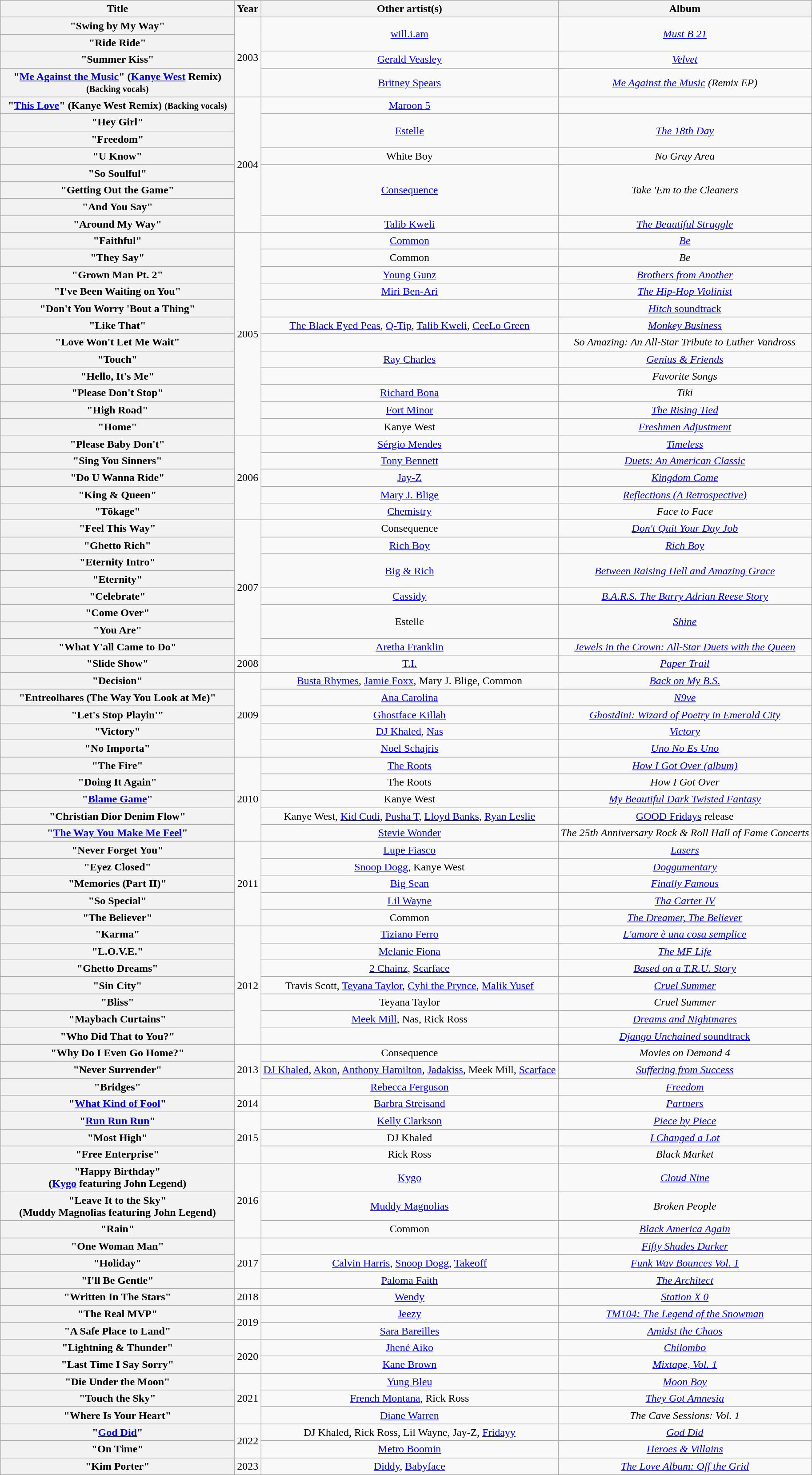<table class="wikitable plainrowheaders" style="text-align:center;" border="1">
<tr>
<th scope="col" style="width:21.5em;">Title</th>
<th scope="col">Year</th>
<th scope="col">Other artist(s)</th>
<th scope="col">Album</th>
</tr>
<tr>
<th scope="row">"Swing by My Way"</th>
<td rowspan="4">2003</td>
<td rowspan="2"><a href='#'>will.i.am</a></td>
<td rowspan="2"><em><a href='#'>Must B 21</a></em></td>
</tr>
<tr>
<th scope="row">"Ride Ride"</th>
</tr>
<tr>
<th scope="row">"Summer Kiss"</th>
<td><a href='#'>Gerald Veasley</a></td>
<td><em><a href='#'>Velvet</a></em></td>
</tr>
<tr>
<th scope="row">"<a href='#'>Me Against the Music</a>" (<a href='#'>Kanye West</a> Remix) <small>(Backing vocals)</small></th>
<td><a href='#'>Britney Spears</a></td>
<td><em><a href='#'>Me Against the Music</a> (Remix EP)</em></td>
</tr>
<tr>
<th scope="row">"<a href='#'>This Love</a>" (Kanye West Remix) <small>(Backing vocals)</small></th>
<td rowspan="8">2004</td>
<td><a href='#'>Maroon 5</a></td>
<td></td>
</tr>
<tr>
<th scope="row">"Hey Girl"</th>
<td rowspan="2"><a href='#'>Estelle</a></td>
<td rowspan="2"><em><a href='#'>The 18th Day</a></em></td>
</tr>
<tr>
<th scope="row">"Freedom"</th>
</tr>
<tr>
<th scope="row">"U Know"</th>
<td>White Boy</td>
<td><em>No Gray Area</em></td>
</tr>
<tr>
<th scope="row">"So Soulful"</th>
<td rowspan="3"><a href='#'>Consequence</a></td>
<td rowspan="3"><em>Take 'Em to the Cleaners</em></td>
</tr>
<tr>
<th scope="row">"Getting Out the Game"</th>
</tr>
<tr>
<th scope="row">"And You Say"</th>
</tr>
<tr>
<th scope="row">"Around My Way"</th>
<td><a href='#'>Talib Kweli</a></td>
<td><em><a href='#'>The Beautiful Struggle</a></em></td>
</tr>
<tr>
<th scope="row">"Faithful"</th>
<td rowspan="12">2005</td>
<td><a href='#'>Common</a></td>
<td><em><a href='#'>Be</a></em></td>
</tr>
<tr>
<th scope="row">"They Say"</th>
<td>Common</td>
<td><em>Be</em></td>
</tr>
<tr>
<th scope="row">"Grown Man Pt. 2"</th>
<td><a href='#'>Young Gunz</a></td>
<td><em><a href='#'>Brothers from Another</a></em></td>
</tr>
<tr>
<th scope="row">"I've Been Waiting on You"</th>
<td><a href='#'>Miri Ben-Ari</a></td>
<td><em><a href='#'>The Hip-Hop Violinist</a></em></td>
</tr>
<tr>
<th scope="row">"Don't You Worry 'Bout a Thing"</th>
<td></td>
<td><a href='#'><em>Hitch</em> soundtrack</a></td>
</tr>
<tr>
<th scope="row">"Like That"</th>
<td><a href='#'>The Black Eyed Peas</a>, <a href='#'>Q-Tip</a>, <a href='#'>Talib Kweli</a>, <a href='#'>CeeLo Green</a></td>
<td><em><a href='#'>Monkey Business</a></em></td>
</tr>
<tr>
<th scope="row">"Love Won't Let Me Wait"</th>
<td></td>
<td><em>So Amazing: An All-Star Tribute to Luther Vandross</em></td>
</tr>
<tr>
<th scope="row">"Touch"</th>
<td><a href='#'>Ray Charles</a></td>
<td><em><a href='#'>Genius & Friends</a></em></td>
</tr>
<tr>
<th scope="row">"Hello, It's Me"</th>
<td></td>
<td><em>Favorite Songs</em></td>
</tr>
<tr>
<th scope="row">"Please Don't Stop"</th>
<td><a href='#'>Richard Bona</a></td>
<td><em>Tiki</em></td>
</tr>
<tr>
<th scope="row">"High Road"</th>
<td><a href='#'>Fort Minor</a></td>
<td><em><a href='#'>The Rising Tied</a></em></td>
</tr>
<tr>
<th scope="row">"Home"</th>
<td>Kanye West</td>
<td><em><a href='#'>Freshmen Adjustment</a></em></td>
</tr>
<tr>
<th scope="row">"Please Baby Don't"</th>
<td rowspan="5">2006</td>
<td><a href='#'>Sérgio Mendes</a></td>
<td><em><a href='#'>Timeless</a></em></td>
</tr>
<tr>
<th scope="row">"Sing You Sinners"</th>
<td><a href='#'>Tony Bennett</a></td>
<td><em><a href='#'>Duets: An American Classic</a></em></td>
</tr>
<tr>
<th scope="row">"Do U Wanna Ride"</th>
<td><a href='#'>Jay-Z</a></td>
<td><em><a href='#'>Kingdom Come</a></em></td>
</tr>
<tr>
<th scope="row">"King & Queen"</th>
<td><a href='#'>Mary J. Blige</a></td>
<td><em><a href='#'>Reflections (A Retrospective)</a></em></td>
</tr>
<tr>
<th scope="row">"Tōkage"</th>
<td><a href='#'>Chemistry</a></td>
<td><em>Face to Face</em></td>
</tr>
<tr>
<th scope="row">"Feel This Way"</th>
<td rowspan="8">2007</td>
<td>Consequence</td>
<td><em><a href='#'>Don't Quit Your Day Job</a></em></td>
</tr>
<tr>
<th scope="row">"Ghetto Rich"</th>
<td><a href='#'>Rich Boy</a></td>
<td><em><a href='#'>Rich Boy</a></em></td>
</tr>
<tr>
<th scope="row">"Eternity Intro"</th>
<td rowspan="2"><a href='#'>Big & Rich</a></td>
<td rowspan="2"><em><a href='#'>Between Raising Hell and Amazing Grace</a></em></td>
</tr>
<tr>
<th scope="row">"Eternity"</th>
</tr>
<tr>
<th scope="row">"Celebrate"</th>
<td><a href='#'>Cassidy</a></td>
<td><em><a href='#'>B.A.R.S. The Barry Adrian Reese Story</a></em></td>
</tr>
<tr>
<th scope="row">"Come Over"</th>
<td rowspan="2">Estelle</td>
<td rowspan="2"><em><a href='#'>Shine</a></em></td>
</tr>
<tr>
<th scope="row">"You Are"</th>
</tr>
<tr>
<th scope="row">"What Y'all Came to Do"</th>
<td><a href='#'>Aretha Franklin</a></td>
<td><em><a href='#'>Jewels in the Crown: All-Star Duets with the Queen</a></em></td>
</tr>
<tr>
<th scope="row">"Slide Show"</th>
<td>2008</td>
<td><a href='#'>T.I.</a></td>
<td><em><a href='#'>Paper Trail</a></em></td>
</tr>
<tr>
<th scope="row">"Decision"</th>
<td rowspan="5">2009</td>
<td><a href='#'>Busta Rhymes</a>, <a href='#'>Jamie Foxx</a>, Mary J. Blige, Common</td>
<td><em><a href='#'>Back on My B.S.</a></em></td>
</tr>
<tr>
<th scope="row">"Entreolhares (The Way You Look at Me)"</th>
<td><a href='#'>Ana Carolina</a></td>
<td><em><a href='#'>N9ve</a></em></td>
</tr>
<tr>
<th scope="row">"Let's Stop Playin'"</th>
<td><a href='#'>Ghostface Killah</a></td>
<td><em><a href='#'>Ghostdini: Wizard of Poetry in Emerald City</a></em></td>
</tr>
<tr>
<th scope="row">"Victory"</th>
<td><a href='#'>DJ Khaled</a>, <a href='#'>Nas</a></td>
<td><em><a href='#'>Victory</a></em></td>
</tr>
<tr>
<th scope="row">"No Importa"</th>
<td><a href='#'>Noel Schajris</a></td>
<td><em><a href='#'>Uno No Es Uno</a></em></td>
</tr>
<tr>
<th scope="row">"The Fire"</th>
<td rowspan="5">2010</td>
<td><a href='#'>The Roots</a></td>
<td><em><a href='#'>How I Got Over (album)</a></em></td>
</tr>
<tr>
<th scope="row">"Doing It Again"</th>
<td>The Roots</td>
<td><em>How I Got Over</em></td>
</tr>
<tr>
<th scope="row">"<a href='#'>Blame Game</a>"</th>
<td>Kanye West</td>
<td><em><a href='#'>My Beautiful Dark Twisted Fantasy</a></em></td>
</tr>
<tr>
<th scope="row">"Christian Dior Denim Flow"</th>
<td>Kanye West, <a href='#'>Kid Cudi</a>, <a href='#'>Pusha T</a>, <a href='#'>Lloyd Banks</a>, <a href='#'>Ryan Leslie</a></td>
<td><a href='#'>GOOD Fridays</a> release</td>
</tr>
<tr>
<th scope="row">"<a href='#'>The Way You Make Me Feel</a>"</th>
<td><a href='#'>Stevie Wonder</a></td>
<td><em>The 25th Anniversary Rock & Roll Hall of Fame Concerts</em></td>
</tr>
<tr>
<th scope="row">"Never Forget You"</th>
<td rowspan="5">2011</td>
<td><a href='#'>Lupe Fiasco</a></td>
<td><em><a href='#'>Lasers</a></em></td>
</tr>
<tr>
<th scope="row">"Eyez Closed"</th>
<td><a href='#'>Snoop Dogg</a>, Kanye West</td>
<td><em><a href='#'>Doggumentary</a></em></td>
</tr>
<tr>
<th scope="row">"Memories (Part II)"</th>
<td><a href='#'>Big Sean</a></td>
<td><em><a href='#'>Finally Famous</a></em></td>
</tr>
<tr>
<th scope="row">"So Special"</th>
<td><a href='#'>Lil Wayne</a></td>
<td><em><a href='#'>Tha Carter IV</a></em></td>
</tr>
<tr>
<th scope="row">"The Believer"</th>
<td>Common</td>
<td><em><a href='#'>The Dreamer, The Believer</a></em></td>
</tr>
<tr>
<th scope="row">"Karma"</th>
<td rowspan="7">2012</td>
<td><a href='#'>Tiziano Ferro</a></td>
<td><em><a href='#'>L'amore è una cosa semplice</a></em></td>
</tr>
<tr>
<th scope="row">"L.O.V.E."</th>
<td><a href='#'>Melanie Fiona</a></td>
<td><em><a href='#'>The MF Life</a></em></td>
</tr>
<tr>
<th scope="row">"Ghetto Dreams"</th>
<td><a href='#'>2 Chainz</a>, <a href='#'>Scarface</a></td>
<td><em><a href='#'>Based on a T.R.U. Story</a></em></td>
</tr>
<tr>
<th scope="row">"Sin City"</th>
<td>Travis Scott, <a href='#'>Teyana Taylor</a>, <a href='#'>Cyhi the Prynce</a>, <a href='#'>Malik Yusef</a></td>
<td><em><a href='#'>Cruel Summer</a></em></td>
</tr>
<tr>
<th scope="row">"Bliss"</th>
<td>Teyana Taylor</td>
<td><em>Cruel Summer</em></td>
</tr>
<tr>
<th scope="row">"Maybach Curtains"</th>
<td><a href='#'>Meek Mill</a>, Nas, Rick Ross</td>
<td><em><a href='#'>Dreams and Nightmares</a></em></td>
</tr>
<tr>
<th scope="row">"Who Did That to You?"</th>
<td></td>
<td><a href='#'><em>Django Unchained</em> soundtrack</a></td>
</tr>
<tr>
<th scope="row">"Why Do I Even Go Home?"</th>
<td rowspan="3">2013</td>
<td>Consequence</td>
<td><em>Movies on Demand 4</em></td>
</tr>
<tr>
<th scope="row">"Never Surrender"</th>
<td><a href='#'>DJ Khaled</a>, <a href='#'>Akon</a>, <a href='#'>Anthony Hamilton</a>, <a href='#'>Jadakiss</a>, Meek Mill, <a href='#'>Scarface</a></td>
<td><em><a href='#'>Suffering from Success</a></em></td>
</tr>
<tr>
<th scope="row">"Bridges"</th>
<td><a href='#'>Rebecca Ferguson</a></td>
<td><em><a href='#'>Freedom</a></em></td>
</tr>
<tr>
<th scope="row">"<a href='#'>What Kind of Fool</a>"</th>
<td rowspan="1">2014</td>
<td><a href='#'>Barbra Streisand</a></td>
<td><em><a href='#'>Partners</a></em></td>
</tr>
<tr>
<th scope="row">"<a href='#'>Run Run Run</a>"</th>
<td rowspan="3">2015</td>
<td><a href='#'>Kelly Clarkson</a></td>
<td><em><a href='#'>Piece by Piece</a></em></td>
</tr>
<tr>
<th scope="row">"Most High"</th>
<td>DJ Khaled</td>
<td><em><a href='#'>I Changed a Lot</a></em></td>
</tr>
<tr>
<th scope="row">"Free Enterprise"</th>
<td>Rick Ross</td>
<td><em>Black Market</em></td>
</tr>
<tr>
<th scope="row">"Happy Birthday"<br><span>(<a href='#'>Kygo</a> featuring John Legend)</span></th>
<td rowspan="3">2016</td>
<td><a href='#'>Kygo</a></td>
<td><em><a href='#'>Cloud Nine</a></em></td>
</tr>
<tr>
<th scope="row">"Leave It to the Sky"<br>(Muddy Magnolias featuring John Legend)</th>
<td><a href='#'>Muddy Magnolias</a></td>
<td><em>Broken People</em></td>
</tr>
<tr>
<th scope="row">"Rain"</th>
<td>Common</td>
<td><em><a href='#'>Black America Again</a></em></td>
</tr>
<tr>
<th scope="row">"One Woman Man"</th>
<td rowspan="3">2017</td>
<td></td>
<td><em><a href='#'>Fifty Shades Darker</a></em></td>
</tr>
<tr>
<th scope="row">"Holiday"</th>
<td><a href='#'>Calvin Harris</a>, <a href='#'>Snoop Dogg</a>, <a href='#'>Takeoff</a></td>
<td><em><a href='#'>Funk Wav Bounces Vol. 1</a></em></td>
</tr>
<tr>
<th scope="row">"I'll Be Gentle"</th>
<td><a href='#'>Paloma Faith</a></td>
<td><em><a href='#'>The Architect</a></em></td>
</tr>
<tr>
<th scope="row">"Written In The Stars"</th>
<td>2018</td>
<td><a href='#'>Wendy</a></td>
<td><em><a href='#'>Station X 0</a></em></td>
</tr>
<tr>
<th scope="row">"The Real MVP"</th>
<td rowspan="2">2019</td>
<td><a href='#'>Jeezy</a></td>
<td><em><a href='#'>TM104: The Legend of the Snowman</a></em></td>
</tr>
<tr>
<th scope="row">"A Safe Place to Land"</th>
<td><a href='#'>Sara Bareilles</a></td>
<td><em><a href='#'>Amidst the Chaos</a></em></td>
</tr>
<tr>
<th scope="row">"Lightning & Thunder"</th>
<td rowspan="2">2020</td>
<td><a href='#'>Jhené Aiko</a></td>
<td><em><a href='#'>Chilombo</a></em></td>
</tr>
<tr>
<th scope="row">"Last Time I Say Sorry"</th>
<td><a href='#'>Kane Brown</a></td>
<td><em><a href='#'>Mixtape, Vol. 1</a></em></td>
</tr>
<tr>
<th scope="row">"Die Under the Moon"</th>
<td rowspan="3">2021</td>
<td><a href='#'>Yung Bleu</a></td>
<td><em><a href='#'>Moon Boy</a></em></td>
</tr>
<tr>
<th scope="row">"Touch the Sky"</th>
<td><a href='#'>French Montana</a>, Rick Ross</td>
<td><em><a href='#'>They Got Amnesia</a></em></td>
</tr>
<tr>
<th scope="row">"Where Is Your Heart"</th>
<td><a href='#'>Diane Warren</a></td>
<td><em>The Cave Sessions: Vol. 1</em></td>
</tr>
<tr>
<th scope="row">"<a href='#'>God Did</a>"</th>
<td rowspan="2">2022</td>
<td>DJ Khaled, Rick Ross, Lil Wayne, Jay-Z, <a href='#'>Fridayy</a></td>
<td><em><a href='#'>God Did</a></em></td>
</tr>
<tr>
<th scope="row">"On Time"</th>
<td><a href='#'>Metro Boomin</a></td>
<td><em><a href='#'>Heroes & Villains</a></em></td>
</tr>
<tr>
<th scope="row">"Kim Porter"</th>
<td>2023</td>
<td><a href='#'>Diddy</a>, <a href='#'>Babyface</a></td>
<td><em><a href='#'>The Love Album: Off the Grid</a></em></td>
</tr>
</table>
